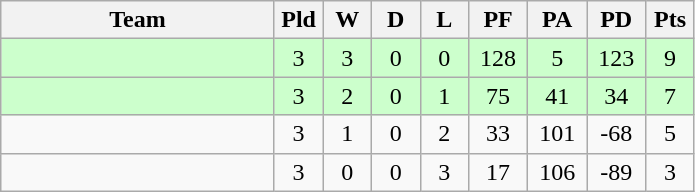<table class="wikitable" style="text-align:center;">
<tr>
<th width=175>Team</th>
<th width=25 abbr="Played">Pld</th>
<th width=25 abbr="Won">W</th>
<th width=25 abbr="Drawn">D</th>
<th width=25 abbr="Lost">L</th>
<th width=32 abbr="Points for">PF</th>
<th width=32 abbr="Points against">PA</th>
<th width=32 abbr="Points difference">PD</th>
<th width=25 abbr="Points">Pts</th>
</tr>
<tr bgcolor="#ccffcc">
<td align=left></td>
<td>3</td>
<td>3</td>
<td>0</td>
<td>0</td>
<td>128</td>
<td>5</td>
<td>123</td>
<td>9</td>
</tr>
<tr bgcolor="#ccffcc">
<td align=left></td>
<td>3</td>
<td>2</td>
<td>0</td>
<td>1</td>
<td>75</td>
<td>41</td>
<td>34</td>
<td>7</td>
</tr>
<tr>
<td align=left></td>
<td>3</td>
<td>1</td>
<td>0</td>
<td>2</td>
<td>33</td>
<td>101</td>
<td>-68</td>
<td>5</td>
</tr>
<tr>
<td align=left></td>
<td>3</td>
<td>0</td>
<td>0</td>
<td>3</td>
<td>17</td>
<td>106</td>
<td>-89</td>
<td>3</td>
</tr>
</table>
